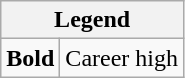<table class="wikitable mw-collapsible mw-collapsed">
<tr>
<th colspan="3">Legend</th>
</tr>
<tr>
<td><strong>Bold</strong></td>
<td>Career high</td>
</tr>
</table>
